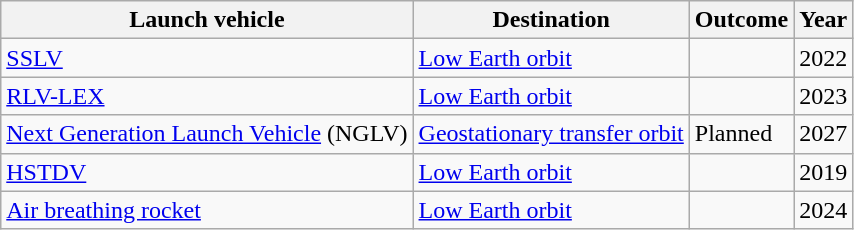<table class="wikitable sortable">
<tr>
<th>Launch vehicle</th>
<th>Destination</th>
<th>Outcome</th>
<th>Year</th>
</tr>
<tr>
<td><a href='#'>SSLV</a></td>
<td><a href='#'>Low Earth orbit</a></td>
<td></td>
<td>2022</td>
</tr>
<tr>
<td><a href='#'>RLV-LEX</a></td>
<td><a href='#'>Low Earth orbit</a></td>
<td></td>
<td>2023</td>
</tr>
<tr>
<td><a href='#'>Next Generation Launch Vehicle</a> (NGLV)</td>
<td><a href='#'>Geostationary transfer orbit</a></td>
<td>Planned</td>
<td>2027</td>
</tr>
<tr>
<td><a href='#'>HSTDV</a></td>
<td><a href='#'>Low Earth orbit</a></td>
<td></td>
<td>2019</td>
</tr>
<tr>
<td><a href='#'>Air breathing rocket</a></td>
<td><a href='#'>Low Earth orbit</a></td>
<td></td>
<td>2024</td>
</tr>
</table>
